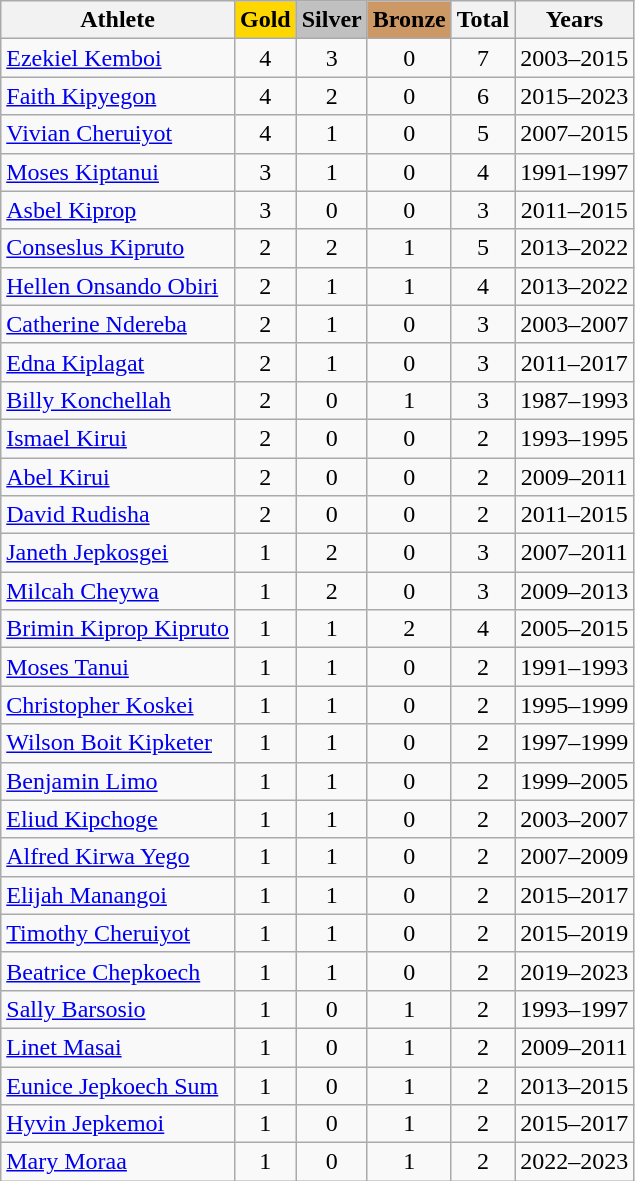<table class="wikitable" style="text-align:center">
<tr>
<th>Athlete</th>
<th style="background-color: gold;">Gold</th>
<th style="background-color: silver;">Silver</th>
<th style="background-color: #cc9966;">Bronze</th>
<th>Total</th>
<th>Years</th>
</tr>
<tr>
<td align="left"><a href='#'>Ezekiel Kemboi</a></td>
<td>4</td>
<td>3</td>
<td>0</td>
<td>7</td>
<td>2003–2015</td>
</tr>
<tr>
<td align="left"><a href='#'>Faith Kipyegon</a></td>
<td>4</td>
<td>2</td>
<td>0</td>
<td>6</td>
<td>2015–2023</td>
</tr>
<tr>
<td align="left"><a href='#'>Vivian Cheruiyot</a></td>
<td>4</td>
<td>1</td>
<td>0</td>
<td>5</td>
<td>2007–2015</td>
</tr>
<tr>
<td align="left"><a href='#'>Moses Kiptanui</a></td>
<td>3</td>
<td>1</td>
<td>0</td>
<td>4</td>
<td>1991–1997</td>
</tr>
<tr>
<td align="left"><a href='#'>Asbel Kiprop</a></td>
<td>3</td>
<td>0</td>
<td>0</td>
<td>3</td>
<td>2011–2015</td>
</tr>
<tr>
<td align="left"><a href='#'>Conseslus Kipruto</a></td>
<td>2</td>
<td>2</td>
<td>1</td>
<td>5</td>
<td>2013–2022</td>
</tr>
<tr>
<td align="left"><a href='#'>Hellen Onsando Obiri</a></td>
<td>2</td>
<td>1</td>
<td>1</td>
<td>4</td>
<td>2013–2022</td>
</tr>
<tr>
<td align="left"><a href='#'>Catherine Ndereba</a></td>
<td>2</td>
<td>1</td>
<td>0</td>
<td>3</td>
<td>2003–2007</td>
</tr>
<tr>
<td align="left"><a href='#'>Edna Kiplagat</a></td>
<td>2</td>
<td>1</td>
<td>0</td>
<td>3</td>
<td>2011–2017</td>
</tr>
<tr>
<td align="left"><a href='#'>Billy Konchellah</a></td>
<td>2</td>
<td>0</td>
<td>1</td>
<td>3</td>
<td>1987–1993</td>
</tr>
<tr>
<td align="left"><a href='#'>Ismael Kirui</a></td>
<td>2</td>
<td>0</td>
<td>0</td>
<td>2</td>
<td>1993–1995</td>
</tr>
<tr>
<td align="left"><a href='#'>Abel Kirui</a></td>
<td>2</td>
<td>0</td>
<td>0</td>
<td>2</td>
<td>2009–2011</td>
</tr>
<tr>
<td align="left"><a href='#'>David Rudisha</a></td>
<td>2</td>
<td>0</td>
<td>0</td>
<td>2</td>
<td>2011–2015</td>
</tr>
<tr>
<td align="left"><a href='#'>Janeth Jepkosgei</a></td>
<td>1</td>
<td>2</td>
<td>0</td>
<td>3</td>
<td>2007–2011</td>
</tr>
<tr>
<td align="left"><a href='#'>Milcah Cheywa</a></td>
<td>1</td>
<td>2</td>
<td>0</td>
<td>3</td>
<td>2009–2013</td>
</tr>
<tr>
<td align="left"><a href='#'>Brimin Kiprop Kipruto</a></td>
<td>1</td>
<td>1</td>
<td>2</td>
<td>4</td>
<td>2005–2015</td>
</tr>
<tr>
<td align="left"><a href='#'>Moses Tanui</a></td>
<td>1</td>
<td>1</td>
<td>0</td>
<td>2</td>
<td>1991–1993</td>
</tr>
<tr>
<td align="left"><a href='#'>Christopher Koskei</a></td>
<td>1</td>
<td>1</td>
<td>0</td>
<td>2</td>
<td>1995–1999</td>
</tr>
<tr>
<td align="left"><a href='#'>Wilson Boit Kipketer</a></td>
<td>1</td>
<td>1</td>
<td>0</td>
<td>2</td>
<td>1997–1999</td>
</tr>
<tr>
<td align="left"><a href='#'>Benjamin Limo</a></td>
<td>1</td>
<td>1</td>
<td>0</td>
<td>2</td>
<td>1999–2005</td>
</tr>
<tr>
<td align="left"><a href='#'>Eliud Kipchoge</a></td>
<td>1</td>
<td>1</td>
<td>0</td>
<td>2</td>
<td>2003–2007</td>
</tr>
<tr>
<td align="left"><a href='#'>Alfred Kirwa Yego</a></td>
<td>1</td>
<td>1</td>
<td>0</td>
<td>2</td>
<td>2007–2009</td>
</tr>
<tr>
<td align="left"><a href='#'>Elijah Manangoi</a></td>
<td>1</td>
<td>1</td>
<td>0</td>
<td>2</td>
<td>2015–2017</td>
</tr>
<tr>
<td align="left"><a href='#'>Timothy Cheruiyot</a></td>
<td>1</td>
<td>1</td>
<td>0</td>
<td>2</td>
<td>2015–2019</td>
</tr>
<tr>
<td align="left"><a href='#'>Beatrice Chepkoech</a></td>
<td>1</td>
<td>1</td>
<td>0</td>
<td>2</td>
<td>2019–2023</td>
</tr>
<tr>
<td align="left"><a href='#'>Sally Barsosio</a></td>
<td>1</td>
<td>0</td>
<td>1</td>
<td>2</td>
<td>1993–1997</td>
</tr>
<tr>
<td align="left"><a href='#'>Linet Masai</a></td>
<td>1</td>
<td>0</td>
<td>1</td>
<td>2</td>
<td>2009–2011</td>
</tr>
<tr>
<td align="left"><a href='#'>Eunice Jepkoech Sum</a></td>
<td>1</td>
<td>0</td>
<td>1</td>
<td>2</td>
<td>2013–2015</td>
</tr>
<tr>
<td align="left"><a href='#'>Hyvin Jepkemoi</a></td>
<td>1</td>
<td>0</td>
<td>1</td>
<td>2</td>
<td>2015–2017</td>
</tr>
<tr>
<td align="left"><a href='#'>Mary Moraa</a></td>
<td>1</td>
<td>0</td>
<td>1</td>
<td>2</td>
<td>2022–2023</td>
</tr>
</table>
